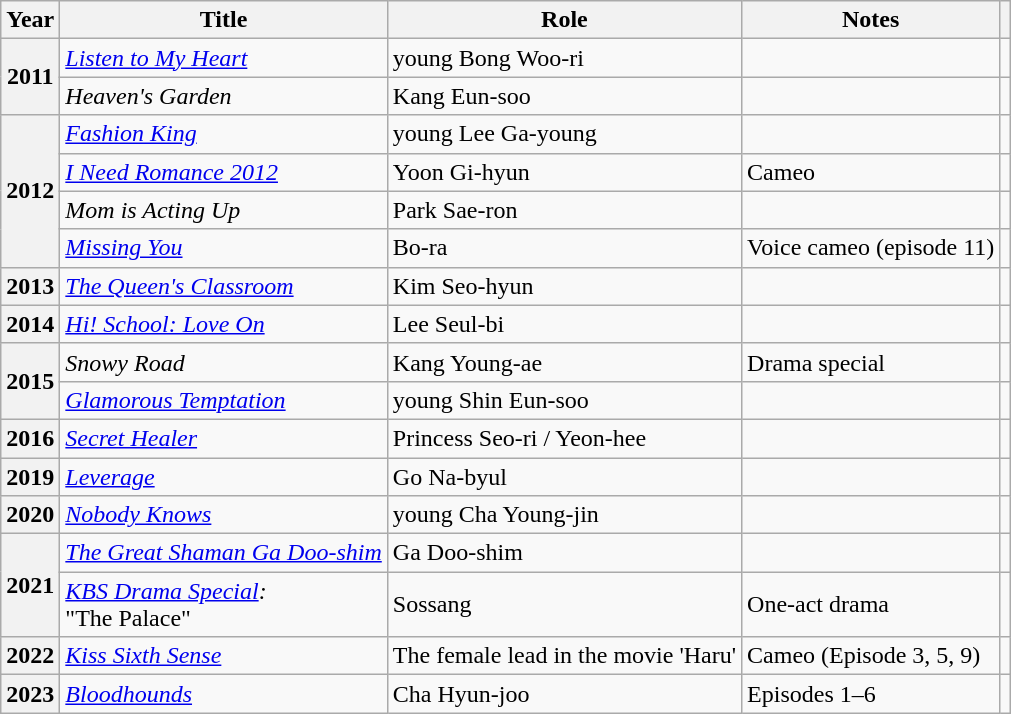<table class="wikitable plainrowheaders sortable">
<tr>
<th scope="col">Year</th>
<th scope="col">Title</th>
<th scope="col">Role</th>
<th scope="col" class="unsortable">Notes</th>
<th scope="col" class="unsortable"></th>
</tr>
<tr>
<th scope="row" rowspan="2">2011</th>
<td><em><a href='#'>Listen to My Heart</a></em></td>
<td>young Bong Woo-ri</td>
<td></td>
<td style="text-align:center"></td>
</tr>
<tr>
<td><em>Heaven's Garden</em></td>
<td>Kang Eun-soo</td>
<td></td>
<td style="text-align:center"></td>
</tr>
<tr>
<th scope="row" rowspan="4">2012</th>
<td><em><a href='#'>Fashion King</a></em></td>
<td>young Lee Ga-young</td>
<td></td>
<td style="text-align:center"></td>
</tr>
<tr>
<td><em><a href='#'>I Need Romance 2012</a></em></td>
<td>Yoon Gi-hyun</td>
<td>Cameo</td>
<td style="text-align:center"></td>
</tr>
<tr>
<td><em>Mom is Acting Up</em></td>
<td>Park Sae-ron</td>
<td></td>
<td style="text-align:center"></td>
</tr>
<tr>
<td><em><a href='#'>Missing You</a></em></td>
<td>Bo-ra</td>
<td>Voice cameo (episode 11)</td>
<td style="text-align:center"></td>
</tr>
<tr>
<th scope="row">2013</th>
<td><em><a href='#'>The Queen's Classroom</a></em></td>
<td>Kim Seo-hyun</td>
<td></td>
<td style="text-align:center"></td>
</tr>
<tr>
<th scope="row">2014</th>
<td><em><a href='#'>Hi! School: Love On</a></em></td>
<td>Lee Seul-bi</td>
<td></td>
<td style="text-align:center"></td>
</tr>
<tr>
<th scope="row" rowspan="2">2015</th>
<td><em>Snowy Road</em></td>
<td>Kang Young-ae</td>
<td>Drama special</td>
<td style="text-align:center"></td>
</tr>
<tr>
<td><em><a href='#'>Glamorous Temptation</a></em></td>
<td>young Shin Eun-soo</td>
<td></td>
<td style="text-align:center"></td>
</tr>
<tr>
<th scope="row">2016</th>
<td><em><a href='#'>Secret Healer</a></em></td>
<td>Princess Seo-ri / Yeon-hee</td>
<td></td>
<td style="text-align:center"></td>
</tr>
<tr>
<th scope="row">2019</th>
<td><em><a href='#'>Leverage</a></em></td>
<td>Go Na-byul</td>
<td></td>
<td style="text-align:center"></td>
</tr>
<tr>
<th scope="row">2020</th>
<td><em><a href='#'>Nobody Knows</a></em></td>
<td>young Cha Young-jin</td>
<td></td>
<td style="text-align:center"></td>
</tr>
<tr>
<th scope="row" rowspan="2">2021</th>
<td><em><a href='#'>The Great Shaman Ga Doo-shim</a></em></td>
<td>Ga Doo-shim</td>
<td></td>
<td style="text-align:center"></td>
</tr>
<tr>
<td><em><a href='#'>KBS Drama Special</a>:</em><br>"The Palace"</td>
<td>Sossang</td>
<td>One-act drama</td>
<td style="text-align:center"></td>
</tr>
<tr>
<th scope="row">2022</th>
<td><em><a href='#'>Kiss Sixth Sense</a></em></td>
<td>The female lead in the movie 'Haru'</td>
<td>Cameo (Episode 3, 5, 9)</td>
<td style="text-align:center"></td>
</tr>
<tr>
<th scope="row">2023</th>
<td><em><a href='#'>Bloodhounds</a></em></td>
<td>Cha Hyun-joo</td>
<td>Episodes 1–6</td>
<td style="text-align:center"></td>
</tr>
</table>
